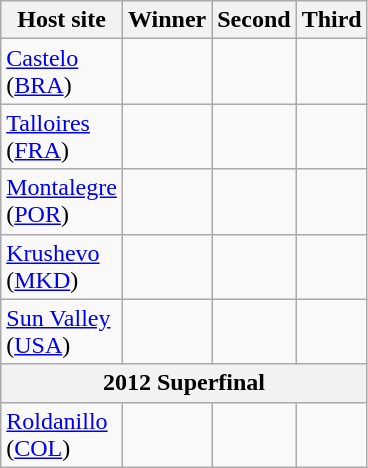<table class="wikitable">
<tr>
<th>Host site</th>
<th>Winner</th>
<th>Second</th>
<th>Third</th>
</tr>
<tr>
<td><a href='#'>Castelo</a> <br> (<a href='#'>BRA</a>)</td>
<td> <br> </td>
<td> <br> </td>
<td> <br> </td>
</tr>
<tr>
<td><a href='#'>Talloires</a> <br> (<a href='#'>FRA</a>)</td>
<td> <br> </td>
<td> <br> </td>
<td> <br> </td>
</tr>
<tr>
<td><a href='#'>Montalegre</a> <br> (<a href='#'>POR</a>)</td>
<td> <br> </td>
<td> <br> </td>
<td> <br> </td>
</tr>
<tr>
<td><a href='#'>Krushevo</a> <br> (<a href='#'>MKD</a>)</td>
<td> <br> </td>
<td> <br> </td>
<td> <br> </td>
</tr>
<tr>
<td><a href='#'>Sun Valley</a> <br> (<a href='#'>USA</a>)</td>
<td> <br> </td>
<td> <br> </td>
<td> <br> </td>
</tr>
<tr>
<th Colspan=4>2012 Superfinal</th>
</tr>
<tr>
<td><a href='#'>Roldanillo</a> <br> (<a href='#'>COL</a>)</td>
<td> <br> </td>
<td> <br> </td>
<td> <br> </td>
</tr>
</table>
